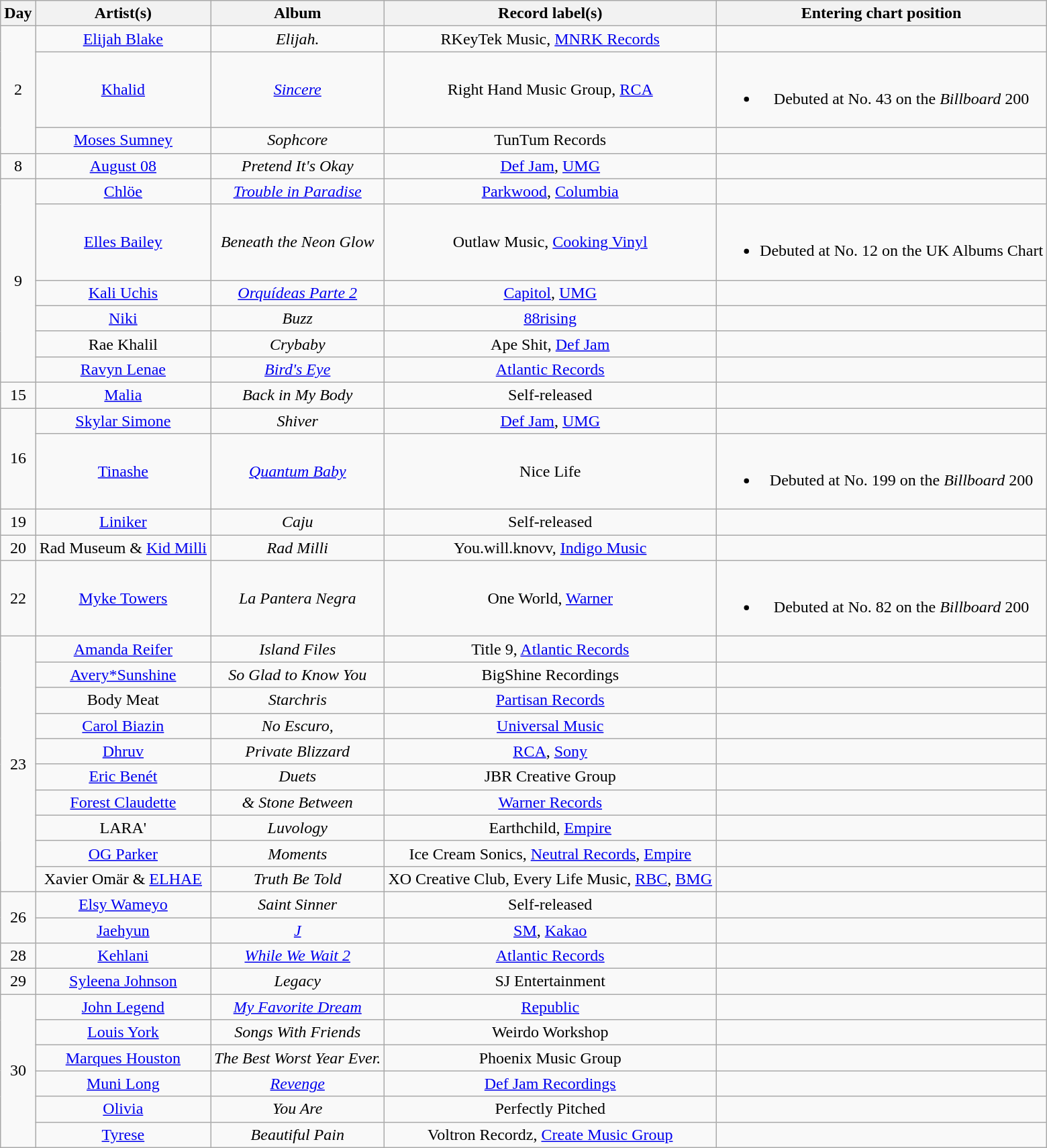<table class="wikitable" style="text-align:center;">
<tr>
<th scope="col">Day</th>
<th scope="col">Artist(s)</th>
<th scope="col">Album</th>
<th scope="col">Record label(s)</th>
<th scope="col">Entering chart position</th>
</tr>
<tr>
<td rowspan="3">2</td>
<td><a href='#'>Elijah Blake</a></td>
<td><em>Elijah.</em></td>
<td>RKeyTek Music, <a href='#'>MNRK Records</a></td>
<td></td>
</tr>
<tr>
<td><a href='#'>Khalid</a></td>
<td><em><a href='#'>Sincere</a></em></td>
<td>Right Hand Music Group, <a href='#'>RCA</a></td>
<td><br><ul><li>Debuted at No. 43 on the <em>Billboard</em> 200</li></ul></td>
</tr>
<tr>
<td><a href='#'>Moses Sumney</a></td>
<td><em>Sophcore</em></td>
<td>TunTum Records</td>
<td></td>
</tr>
<tr>
<td>8</td>
<td><a href='#'>August 08</a></td>
<td><em>Pretend It's Okay</em></td>
<td><a href='#'>Def Jam</a>, <a href='#'>UMG</a></td>
<td></td>
</tr>
<tr>
<td rowspan="6">9</td>
<td><a href='#'>Chlöe</a></td>
<td><em><a href='#'>Trouble in Paradise</a></em></td>
<td><a href='#'>Parkwood</a>, <a href='#'>Columbia</a></td>
<td></td>
</tr>
<tr>
<td><a href='#'>Elles Bailey</a></td>
<td><em>Beneath the Neon Glow</em></td>
<td>Outlaw Music, <a href='#'>Cooking Vinyl</a></td>
<td><br><ul><li>Debuted at No. 12 on the UK Albums Chart</li></ul></td>
</tr>
<tr>
<td><a href='#'>Kali Uchis</a></td>
<td><em><a href='#'>Orquídeas Parte 2</a></em></td>
<td><a href='#'>Capitol</a>, <a href='#'>UMG</a></td>
<td></td>
</tr>
<tr>
<td><a href='#'>Niki</a></td>
<td><em>Buzz</em></td>
<td><a href='#'>88rising</a></td>
<td></td>
</tr>
<tr>
<td>Rae Khalil</td>
<td><em>Crybaby</em></td>
<td>Ape Shit, <a href='#'>Def Jam</a></td>
<td></td>
</tr>
<tr>
<td><a href='#'>Ravyn Lenae</a></td>
<td><em><a href='#'>Bird's Eye</a></em></td>
<td><a href='#'>Atlantic Records</a></td>
<td></td>
</tr>
<tr>
<td>15</td>
<td><a href='#'>Malia</a></td>
<td><em>Back in My Body</em></td>
<td>Self-released</td>
<td></td>
</tr>
<tr>
<td rowspan="2">16</td>
<td><a href='#'>Skylar Simone</a></td>
<td><em>Shiver</em></td>
<td><a href='#'>Def Jam</a>, <a href='#'>UMG</a></td>
<td></td>
</tr>
<tr>
<td><a href='#'>Tinashe</a></td>
<td><em><a href='#'>Quantum Baby</a></em></td>
<td>Nice Life</td>
<td><br><ul><li>Debuted at No. 199 on the <em>Billboard</em> 200</li></ul></td>
</tr>
<tr>
<td>19</td>
<td><a href='#'>Liniker</a></td>
<td><em>Caju</em></td>
<td>Self-released</td>
<td></td>
</tr>
<tr>
<td>20</td>
<td>Rad Museum & <a href='#'>Kid Milli</a></td>
<td><em>Rad Milli</em></td>
<td>You.will.knovv, <a href='#'>Indigo Music</a></td>
<td></td>
</tr>
<tr>
<td>22</td>
<td><a href='#'>Myke Towers</a></td>
<td><em>La Pantera Negra</em></td>
<td>One World, <a href='#'>Warner</a></td>
<td><br><ul><li>Debuted at No. 82 on the <em>Billboard</em> 200</li></ul></td>
</tr>
<tr>
<td rowspan="10">23</td>
<td><a href='#'>Amanda Reifer</a></td>
<td><em>Island Files</em></td>
<td>Title 9, <a href='#'>Atlantic Records</a></td>
<td></td>
</tr>
<tr>
<td><a href='#'>Avery*Sunshine</a></td>
<td><em>So Glad to Know You</em></td>
<td>BigShine Recordings</td>
<td></td>
</tr>
<tr>
<td>Body Meat</td>
<td><em>Starchris</em></td>
<td><a href='#'>Partisan Records</a></td>
<td></td>
</tr>
<tr>
<td><a href='#'>Carol Biazin</a></td>
<td><em>No Escuro,</em></td>
<td><a href='#'>Universal Music</a></td>
<td></td>
</tr>
<tr>
<td><a href='#'>Dhruv</a></td>
<td><em>Private Blizzard</em></td>
<td><a href='#'>RCA</a>, <a href='#'>Sony</a></td>
<td></td>
</tr>
<tr>
<td><a href='#'>Eric Benét</a></td>
<td><em>Duets</em></td>
<td>JBR Creative Group</td>
<td></td>
</tr>
<tr>
<td><a href='#'>Forest Claudette</a></td>
<td><em>& Stone Between</em></td>
<td><a href='#'>Warner Records</a></td>
<td></td>
</tr>
<tr>
<td>LARA'</td>
<td><em>Luvology</em></td>
<td>Earthchild, <a href='#'>Empire</a></td>
<td></td>
</tr>
<tr>
<td><a href='#'>OG Parker</a></td>
<td><em>Moments</em></td>
<td>Ice Cream Sonics, <a href='#'>Neutral Records</a>, <a href='#'>Empire</a></td>
<td></td>
</tr>
<tr>
<td>Xavier Omär & <a href='#'>ELHAE</a></td>
<td><em>Truth Be Told</em></td>
<td>XO Creative Club, Every Life Music, <a href='#'>RBC</a>, <a href='#'>BMG</a></td>
<td></td>
</tr>
<tr>
<td rowspan="2">26</td>
<td><a href='#'>Elsy Wameyo</a></td>
<td><em>Saint Sinner</em></td>
<td>Self-released</td>
<td></td>
</tr>
<tr>
<td><a href='#'>Jaehyun</a></td>
<td><em><a href='#'>J</a></em></td>
<td><a href='#'>SM</a>, <a href='#'>Kakao</a></td>
<td></td>
</tr>
<tr>
<td>28</td>
<td><a href='#'>Kehlani</a></td>
<td><em><a href='#'>While We Wait 2</a></em></td>
<td><a href='#'>Atlantic Records</a></td>
<td></td>
</tr>
<tr>
<td>29</td>
<td><a href='#'>Syleena Johnson</a></td>
<td><em>Legacy</em></td>
<td>SJ Entertainment</td>
<td></td>
</tr>
<tr>
<td rowspan="6">30</td>
<td><a href='#'>John Legend</a></td>
<td><em><a href='#'>My Favorite Dream</a></em></td>
<td><a href='#'>Republic</a></td>
<td></td>
</tr>
<tr>
<td><a href='#'>Louis York</a></td>
<td><em>Songs With Friends</em></td>
<td>Weirdo Workshop</td>
<td></td>
</tr>
<tr>
<td><a href='#'>Marques Houston</a></td>
<td><em>The Best Worst Year Ever.</em></td>
<td>Phoenix Music Group</td>
<td></td>
</tr>
<tr>
<td><a href='#'>Muni Long</a></td>
<td><em><a href='#'>Revenge</a></em></td>
<td><a href='#'>Def Jam Recordings</a></td>
<td></td>
</tr>
<tr>
<td><a href='#'>Olivia</a></td>
<td><em>You Are</em></td>
<td>Perfectly Pitched</td>
<td></td>
</tr>
<tr>
<td><a href='#'>Tyrese</a></td>
<td><em>Beautiful Pain</em></td>
<td>Voltron Recordz, <a href='#'>Create Music Group</a></td>
<td></td>
</tr>
</table>
